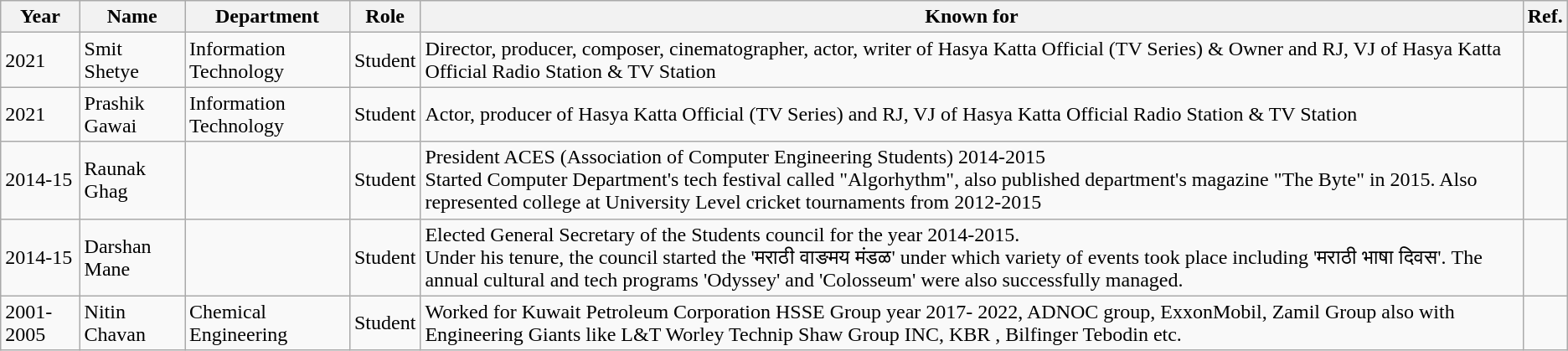<table class="wikitable sortable">
<tr>
<th>Year</th>
<th>Name</th>
<th>Department</th>
<th>Role</th>
<th>Known for</th>
<th>Ref.</th>
</tr>
<tr>
<td>2021</td>
<td>Smit Shetye</td>
<td>Information Technology</td>
<td>Student</td>
<td>Director, producer, composer, cinematographer, actor, writer of Hasya Katta Official (TV Series) & Owner and RJ, VJ of Hasya Katta Official Radio Station & TV Station</td>
<td><br></td>
</tr>
<tr>
<td>2021</td>
<td>Prashik Gawai</td>
<td>Information Technology</td>
<td>Student</td>
<td>Actor, producer of Hasya Katta Official (TV Series) and RJ, VJ of Hasya Katta Official Radio Station & TV Station</td>
<td></td>
</tr>
<tr>
<td>2014-15</td>
<td>Raunak Ghag</td>
<td></td>
<td>Student</td>
<td>President ACES (Association of Computer Engineering Students) 2014-2015<br>Started Computer Department's tech festival called "Algorhythm", also published department's magazine "The Byte" in 2015. Also represented college at University Level cricket tournaments from 2012-2015</td>
<td></td>
</tr>
<tr>
<td>2014-15</td>
<td>Darshan Mane</td>
<td></td>
<td>Student</td>
<td>Elected General Secretary of the Students council for the year 2014-2015.<br>Under his tenure, the council started the 'मराठी वाङमय मंडळ' under which variety of events took place including 'मराठी भाषा दिवस'. The annual cultural and tech programs 'Odyssey' and 'Colosseum' were also successfully managed.</td>
<td></td>
</tr>
<tr>
<td>2001-2005</td>
<td>Nitin Chavan</td>
<td>Chemical Engineering</td>
<td>Student</td>
<td>Worked for Kuwait Petroleum Corporation HSSE Group year 2017- 2022, ADNOC group, ExxonMobil, Zamil Group also with Engineering Giants like L&T Worley Technip Shaw Group INC, KBR , Bilfinger Tebodin etc.</td>
<td></td>
</tr>
</table>
